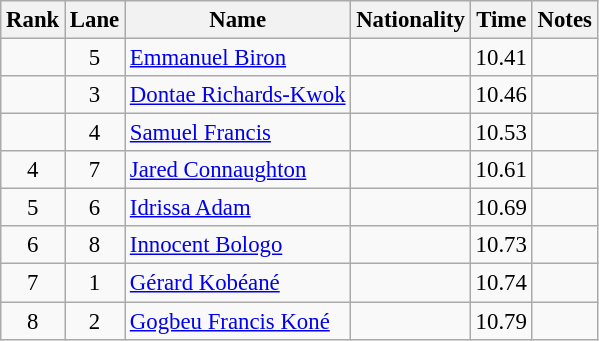<table class="wikitable sortable" style="text-align:center;font-size:95%">
<tr>
<th>Rank</th>
<th>Lane</th>
<th>Name</th>
<th>Nationality</th>
<th>Time</th>
<th>Notes</th>
</tr>
<tr>
<td></td>
<td>5</td>
<td align=left><a href='#'>Emmanuel Biron</a></td>
<td align=left></td>
<td>10.41</td>
<td></td>
</tr>
<tr>
<td></td>
<td>3</td>
<td align=left><a href='#'>Dontae Richards-Kwok</a></td>
<td align=left></td>
<td>10.46</td>
<td></td>
</tr>
<tr>
<td></td>
<td>4</td>
<td align=left><a href='#'>Samuel Francis</a></td>
<td align=left></td>
<td>10.53</td>
<td></td>
</tr>
<tr>
<td>4</td>
<td>7</td>
<td align=left><a href='#'>Jared Connaughton</a></td>
<td align=left></td>
<td>10.61</td>
<td></td>
</tr>
<tr>
<td>5</td>
<td>6</td>
<td align=left><a href='#'>Idrissa Adam</a></td>
<td align=left></td>
<td>10.69</td>
<td></td>
</tr>
<tr>
<td>6</td>
<td>8</td>
<td align=left><a href='#'>Innocent Bologo</a></td>
<td align=left></td>
<td>10.73</td>
<td></td>
</tr>
<tr>
<td>7</td>
<td>1</td>
<td align=left><a href='#'>Gérard Kobéané</a></td>
<td align=left></td>
<td>10.74</td>
<td></td>
</tr>
<tr>
<td>8</td>
<td>2</td>
<td align=left><a href='#'>Gogbeu Francis Koné</a></td>
<td align=left></td>
<td>10.79</td>
<td></td>
</tr>
</table>
